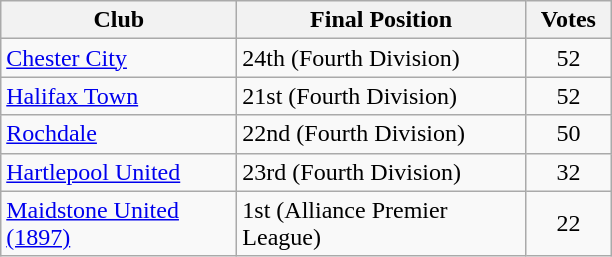<table class="wikitable" style="text-align:left;">
<tr>
<th width=150>Club</th>
<th width=185>Final Position</th>
<th width=50>Votes</th>
</tr>
<tr>
<td><a href='#'>Chester City</a></td>
<td>24th (Fourth Division)</td>
<td align=center>52</td>
</tr>
<tr>
<td><a href='#'>Halifax Town</a></td>
<td>21st (Fourth Division)</td>
<td align=center>52</td>
</tr>
<tr>
<td><a href='#'>Rochdale</a></td>
<td>22nd (Fourth Division)</td>
<td align=center>50</td>
</tr>
<tr>
<td><a href='#'>Hartlepool United</a></td>
<td>23rd (Fourth Division)</td>
<td align=center>32</td>
</tr>
<tr>
<td><a href='#'>Maidstone United (1897)</a></td>
<td>1st (Alliance Premier League)</td>
<td align=center>22</td>
</tr>
</table>
